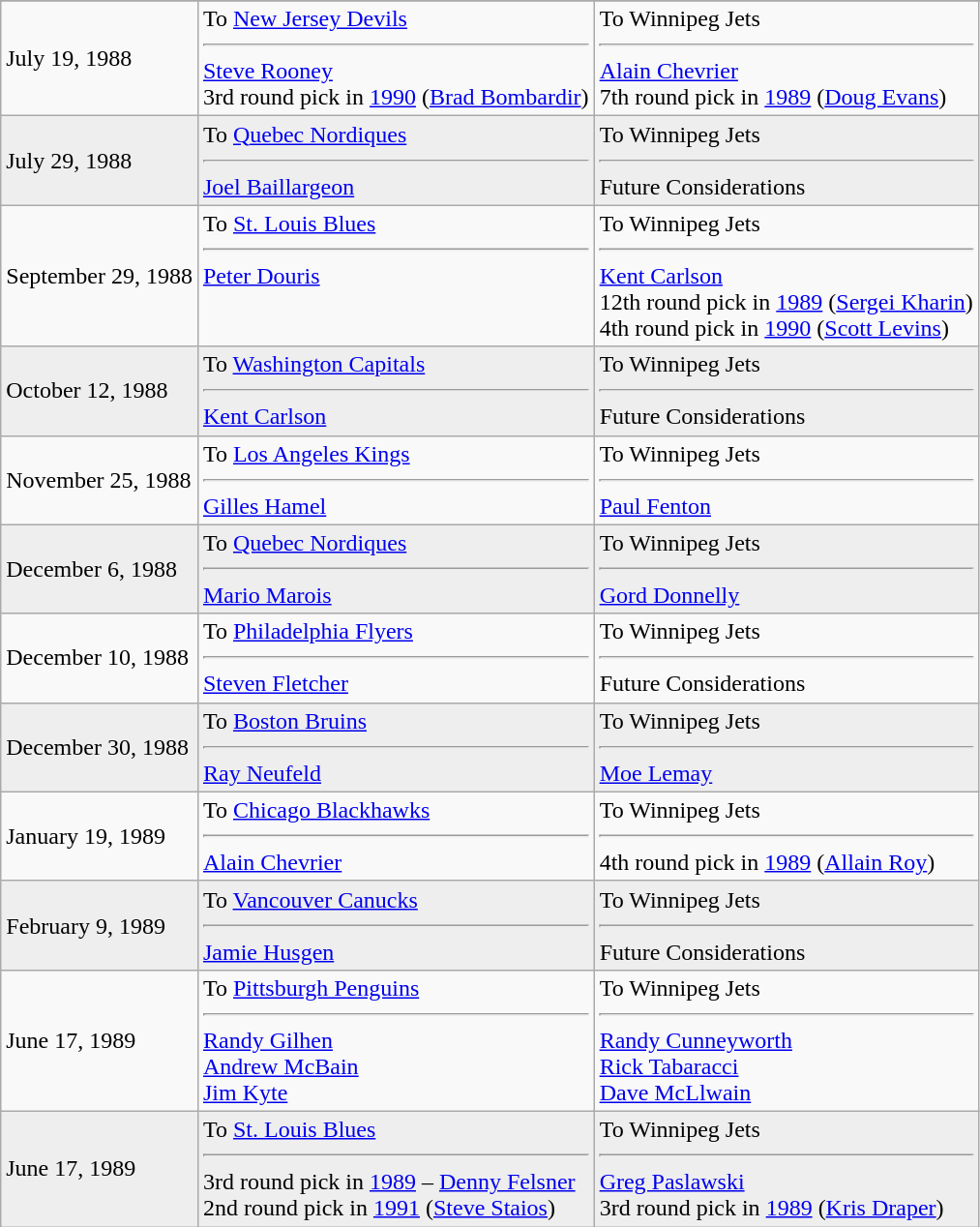<table class="wikitable">
<tr>
</tr>
<tr>
<td>July 19, 1988</td>
<td valign="top">To <a href='#'>New Jersey Devils</a><hr><a href='#'>Steve Rooney</a> <br> 3rd round pick in <a href='#'>1990</a> (<a href='#'>Brad Bombardir</a>)</td>
<td valign="top">To Winnipeg Jets<hr><a href='#'>Alain Chevrier</a> <br> 7th round pick in <a href='#'>1989</a> (<a href='#'>Doug Evans</a>)</td>
</tr>
<tr bgcolor="#eeeeee">
<td>July 29, 1988</td>
<td valign="top">To <a href='#'>Quebec Nordiques</a><hr><a href='#'>Joel Baillargeon</a></td>
<td valign="top">To Winnipeg Jets<hr>Future Considerations</td>
</tr>
<tr>
<td>September 29, 1988</td>
<td valign="top">To <a href='#'>St. Louis Blues</a><hr><a href='#'>Peter Douris</a></td>
<td valign="top">To Winnipeg Jets<hr><a href='#'>Kent Carlson</a> <br> 12th round pick in <a href='#'>1989</a> (<a href='#'>Sergei Kharin</a>) <br> 4th round pick in <a href='#'>1990</a> (<a href='#'>Scott Levins</a>)</td>
</tr>
<tr bgcolor="#eeeeee">
<td>October 12, 1988</td>
<td valign="top">To <a href='#'>Washington Capitals</a><hr><a href='#'>Kent Carlson</a></td>
<td valign="top">To Winnipeg Jets<hr>Future Considerations</td>
</tr>
<tr>
<td>November 25, 1988</td>
<td valign="top">To <a href='#'>Los Angeles Kings</a><hr><a href='#'>Gilles Hamel</a></td>
<td valign="top">To Winnipeg Jets<hr><a href='#'>Paul Fenton</a></td>
</tr>
<tr bgcolor="#eeeeee">
<td>December 6, 1988</td>
<td valign="top">To <a href='#'>Quebec Nordiques</a><hr><a href='#'>Mario Marois</a></td>
<td valign="top">To Winnipeg Jets<hr><a href='#'>Gord Donnelly</a></td>
</tr>
<tr>
<td>December 10, 1988</td>
<td valign="top">To <a href='#'>Philadelphia Flyers</a><hr><a href='#'>Steven Fletcher</a></td>
<td valign="top">To Winnipeg Jets<hr>Future Considerations</td>
</tr>
<tr bgcolor="#eeeeee">
<td>December 30, 1988</td>
<td valign="top">To <a href='#'>Boston Bruins</a><hr><a href='#'>Ray Neufeld</a></td>
<td valign="top">To Winnipeg Jets<hr><a href='#'>Moe Lemay</a></td>
</tr>
<tr>
<td>January 19, 1989</td>
<td valign="top">To <a href='#'>Chicago Blackhawks</a><hr><a href='#'>Alain Chevrier</a></td>
<td valign="top">To Winnipeg Jets<hr>4th round pick in <a href='#'>1989</a> (<a href='#'>Allain Roy</a>)</td>
</tr>
<tr bgcolor="#eeeeee">
<td>February 9, 1989</td>
<td valign="top">To <a href='#'>Vancouver Canucks</a><hr><a href='#'>Jamie Husgen</a></td>
<td valign="top">To Winnipeg Jets<hr>Future Considerations</td>
</tr>
<tr>
<td>June 17, 1989</td>
<td valign="top">To <a href='#'>Pittsburgh Penguins</a><hr><a href='#'>Randy Gilhen</a> <br> <a href='#'>Andrew McBain</a> <br> <a href='#'>Jim Kyte</a></td>
<td valign="top">To Winnipeg Jets<hr><a href='#'>Randy Cunneyworth</a> <br> <a href='#'>Rick Tabaracci</a> <br> <a href='#'>Dave McLlwain</a></td>
</tr>
<tr bgcolor="#eeeeee">
<td>June 17, 1989</td>
<td valign="top">To <a href='#'>St. Louis Blues</a><hr>3rd round pick in <a href='#'>1989</a> – <a href='#'>Denny Felsner</a> <br> 2nd round pick in <a href='#'>1991</a> (<a href='#'>Steve Staios</a>)</td>
<td valign="top">To Winnipeg Jets<hr><a href='#'>Greg Paslawski</a> <br> 3rd round pick in <a href='#'>1989</a> (<a href='#'>Kris Draper</a>)</td>
</tr>
</table>
